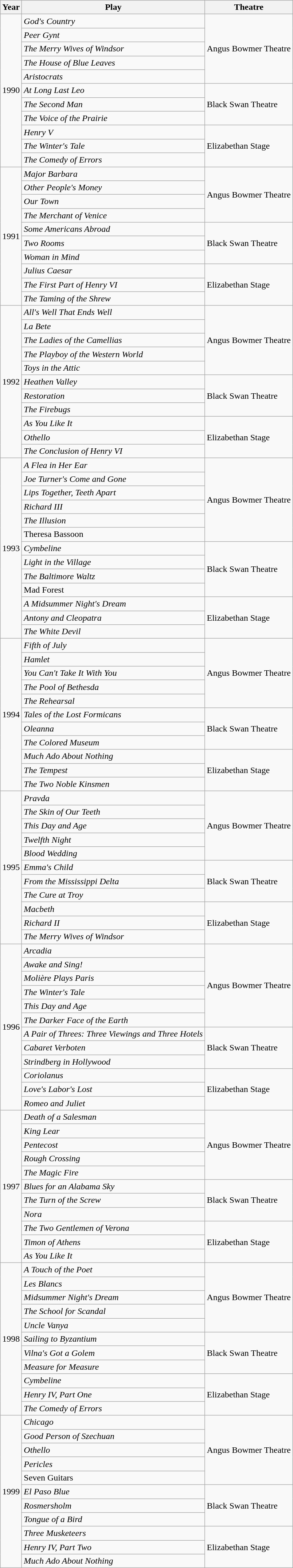<table class="wikitable mw-collapsible">
<tr>
<th>Year</th>
<th>Play</th>
<th>Theatre</th>
</tr>
<tr>
<td rowspan="11">1990</td>
<td><em>God's Country</em></td>
<td rowspan="5">Angus Bowmer Theatre</td>
</tr>
<tr>
<td><em>Peer Gynt</em></td>
</tr>
<tr>
<td><em>The Merry Wives of Windsor</em></td>
</tr>
<tr>
<td><em>The House of Blue Leaves</em></td>
</tr>
<tr>
<td><em>Aristocrats</em></td>
</tr>
<tr>
<td><em>At Long Last Leo</em></td>
<td rowspan="3">Black Swan Theatre</td>
</tr>
<tr>
<td><em>The Second Man</em></td>
</tr>
<tr>
<td><em>The Voice of the Prairie</em></td>
</tr>
<tr>
<td><em>Henry V</em></td>
<td rowspan="3">Elizabethan Stage</td>
</tr>
<tr>
<td><em>The Winter's Tale</em></td>
</tr>
<tr>
<td><em>The Comedy of Errors</em></td>
</tr>
<tr>
<td rowspan="10">1991</td>
<td><em>Major Barbara</em></td>
<td rowspan="4">Angus Bowmer Theatre</td>
</tr>
<tr>
<td><em>Other People's Money</em></td>
</tr>
<tr>
<td><em>Our Town</em></td>
</tr>
<tr>
<td><em>The Merchant of Venice</em></td>
</tr>
<tr>
<td><em>Some Americans Abroad</em></td>
<td rowspan="3">Black Swan Theatre</td>
</tr>
<tr>
<td><em>Two Rooms</em></td>
</tr>
<tr>
<td><em>Woman in Mind</em></td>
</tr>
<tr>
<td><em>Julius Caesar</em></td>
<td rowspan="3">Elizabethan Stage</td>
</tr>
<tr>
<td><em>The First Part of Henry VI</em></td>
</tr>
<tr>
<td><em>The Taming of the Shrew</em></td>
</tr>
<tr>
<td rowspan="11">1992</td>
<td><em>All's Well That Ends Well</em></td>
<td rowspan="5">Angus Bowmer Theatre</td>
</tr>
<tr>
<td><em>La Bete</em></td>
</tr>
<tr>
<td><em>The Ladies of the Camellias</em></td>
</tr>
<tr>
<td><em>The Playboy of the Western World</em></td>
</tr>
<tr>
<td><em>Toys in the Attic</em></td>
</tr>
<tr>
<td><em>Heathen Valley</em></td>
<td rowspan="3">Black Swan Theatre</td>
</tr>
<tr>
<td><em>Restoration</em></td>
</tr>
<tr>
<td><em>The Firebugs</em></td>
</tr>
<tr>
<td><em>As You Like It</em></td>
<td rowspan="3">Elizabethan Stage</td>
</tr>
<tr>
<td><em>Othello</em></td>
</tr>
<tr>
<td><em>The Conclusion of Henry VI</em></td>
</tr>
<tr>
<td rowspan="13">1993</td>
<td><em>A Flea in Her Ear</em></td>
<td rowspan="6">Angus Bowmer Theatre</td>
</tr>
<tr>
<td><em>Joe Turner's Come and Gone</em></td>
</tr>
<tr>
<td><em>Lips Together, Teeth Apart</em></td>
</tr>
<tr>
<td><em>Richard III</em></td>
</tr>
<tr>
<td><em>The Illusion</em></td>
</tr>
<tr>
<td>Theresa Bassoon</td>
</tr>
<tr>
<td><em>Cymbeline</em></td>
<td rowspan="4">Black Swan Theatre</td>
</tr>
<tr>
<td><em>Light in the Village</em></td>
</tr>
<tr>
<td><em>The Baltimore Waltz</em></td>
</tr>
<tr>
<td>Mad Forest</td>
</tr>
<tr>
<td><em>A Midsummer Night's Dream</em></td>
<td rowspan="3">Elizabethan Stage</td>
</tr>
<tr>
<td><em>Antony and Cleopatra</em></td>
</tr>
<tr>
<td><em>The White Devil</em></td>
</tr>
<tr>
<td rowspan="11">1994</td>
<td><em>Fifth of July</em></td>
<td rowspan="5">Angus Bowmer Theatre</td>
</tr>
<tr>
<td><em>Hamlet</em></td>
</tr>
<tr>
<td><em>You Can't Take It With You</em></td>
</tr>
<tr>
<td><em>The Pool of Bethesda</em></td>
</tr>
<tr>
<td><em>The Rehearsal</em></td>
</tr>
<tr>
<td><em>Tales of the Lost Formicans</em></td>
<td rowspan="3">Black Swan Theatre</td>
</tr>
<tr>
<td><em>Oleanna</em></td>
</tr>
<tr>
<td><em>The Colored Museum</em></td>
</tr>
<tr>
<td><em>Much Ado About Nothing</em></td>
<td rowspan="3">Elizabethan Stage</td>
</tr>
<tr>
<td><em>The Tempest</em></td>
</tr>
<tr>
<td><em>The Two Noble Kinsmen</em></td>
</tr>
<tr>
<td rowspan="11">1995</td>
<td><em>Pravda</em></td>
<td rowspan="5">Angus Bowmer Theatre</td>
</tr>
<tr>
<td><em>The Skin of Our Teeth</em></td>
</tr>
<tr>
<td><em>This Day and Age</em></td>
</tr>
<tr>
<td><em>Twelfth Night</em></td>
</tr>
<tr>
<td><em>Blood Wedding</em></td>
</tr>
<tr>
<td><em>Emma's Child</em></td>
<td rowspan="3">Black Swan Theatre</td>
</tr>
<tr>
<td><em>From the Mississippi Delta</em></td>
</tr>
<tr>
<td><em>The Cure at Troy</em></td>
</tr>
<tr>
<td><em>Macbeth</em></td>
<td rowspan="3">Elizabethan Stage</td>
</tr>
<tr>
<td><em>Richard II</em></td>
</tr>
<tr>
<td><em>The Merry Wives of Windsor</em></td>
</tr>
<tr>
<td rowspan="12">1996</td>
<td><em>Arcadia</em></td>
<td rowspan="6">Angus Bowmer Theatre</td>
</tr>
<tr>
<td><em>Awake and Sing!</em></td>
</tr>
<tr>
<td><em>Molière Plays Paris</em></td>
</tr>
<tr>
<td><em>The Winter's Tale</em></td>
</tr>
<tr>
<td><em>This Day and Age</em></td>
</tr>
<tr>
<td><em>The Darker Face of the Earth</em></td>
</tr>
<tr>
<td><em>A Pair of Threes: Three Viewings and Three Hotels</em></td>
<td rowspan="3">Black Swan Theatre</td>
</tr>
<tr>
<td><em>Cabaret Verboten</em></td>
</tr>
<tr>
<td><em>Strindberg in Hollywood</em></td>
</tr>
<tr>
<td><em>Coriolanus</em></td>
<td rowspan="3">Elizabethan Stage</td>
</tr>
<tr>
<td><em>Love's Labor's Lost</em></td>
</tr>
<tr>
<td><em>Romeo and Juliet</em></td>
</tr>
<tr>
<td rowspan="11">1997</td>
<td><em>Death of a Salesman</em></td>
<td rowspan="5">Angus Bowmer Theatre</td>
</tr>
<tr>
<td><em>King Lear</em></td>
</tr>
<tr>
<td><em>Pentecost</em></td>
</tr>
<tr>
<td><em>Rough Crossing</em></td>
</tr>
<tr>
<td><em>The Magic Fire</em></td>
</tr>
<tr>
<td><em>Blues for an Alabama Sky</em></td>
<td rowspan="3">Black Swan Theatre</td>
</tr>
<tr>
<td><em>The Turn of the Screw</em></td>
</tr>
<tr>
<td><em>Nora</em></td>
</tr>
<tr>
<td><em>The Two Gentlemen of Verona</em></td>
<td rowspan="3">Elizabethan Stage</td>
</tr>
<tr>
<td><em>Timon of Athens</em></td>
</tr>
<tr>
<td><em>As You Like It</em></td>
</tr>
<tr>
<td rowspan="11">1998</td>
<td><em>A Touch of the Poet</em></td>
<td rowspan="5">Angus Bowmer Theatre</td>
</tr>
<tr>
<td><em>Les Blancs</em></td>
</tr>
<tr>
<td><em>Midsummer Night's Dream</em></td>
</tr>
<tr>
<td><em>The School for Scandal</em></td>
</tr>
<tr>
<td><em>Uncle Vanya</em></td>
</tr>
<tr>
<td><em>Sailing to Byzantium</em></td>
<td rowspan="3">Black Swan Theatre</td>
</tr>
<tr>
<td><em>Vilna's Got a Golem</em></td>
</tr>
<tr>
<td><em>Measure for Measure</em></td>
</tr>
<tr>
<td><em>Cymbeline</em></td>
<td rowspan="3">Elizabethan Stage</td>
</tr>
<tr>
<td><em>Henry IV, Part One</em></td>
</tr>
<tr>
<td><em>The Comedy of Errors</em></td>
</tr>
<tr>
<td rowspan="11">1999</td>
<td><em>Chicago</em></td>
<td rowspan="5">Angus Bowmer Theatre</td>
</tr>
<tr>
<td><em>Good Person of Szechuan</em></td>
</tr>
<tr>
<td><em>Othello</em></td>
</tr>
<tr>
<td><em>Pericles</em></td>
</tr>
<tr>
<td>Seven Guitars</td>
</tr>
<tr>
<td><em>El Paso Blue</em></td>
<td rowspan="3">Black Swan Theatre</td>
</tr>
<tr>
<td><em>Rosmersholm</em></td>
</tr>
<tr>
<td><em>Tongue of a Bird</em></td>
</tr>
<tr>
<td><em>Three Musketeers</em></td>
<td rowspan="3">Elizabethan Stage</td>
</tr>
<tr>
<td><em>Henry IV, Part Two</em></td>
</tr>
<tr>
<td><em>Much Ado About Nothing</em></td>
</tr>
</table>
